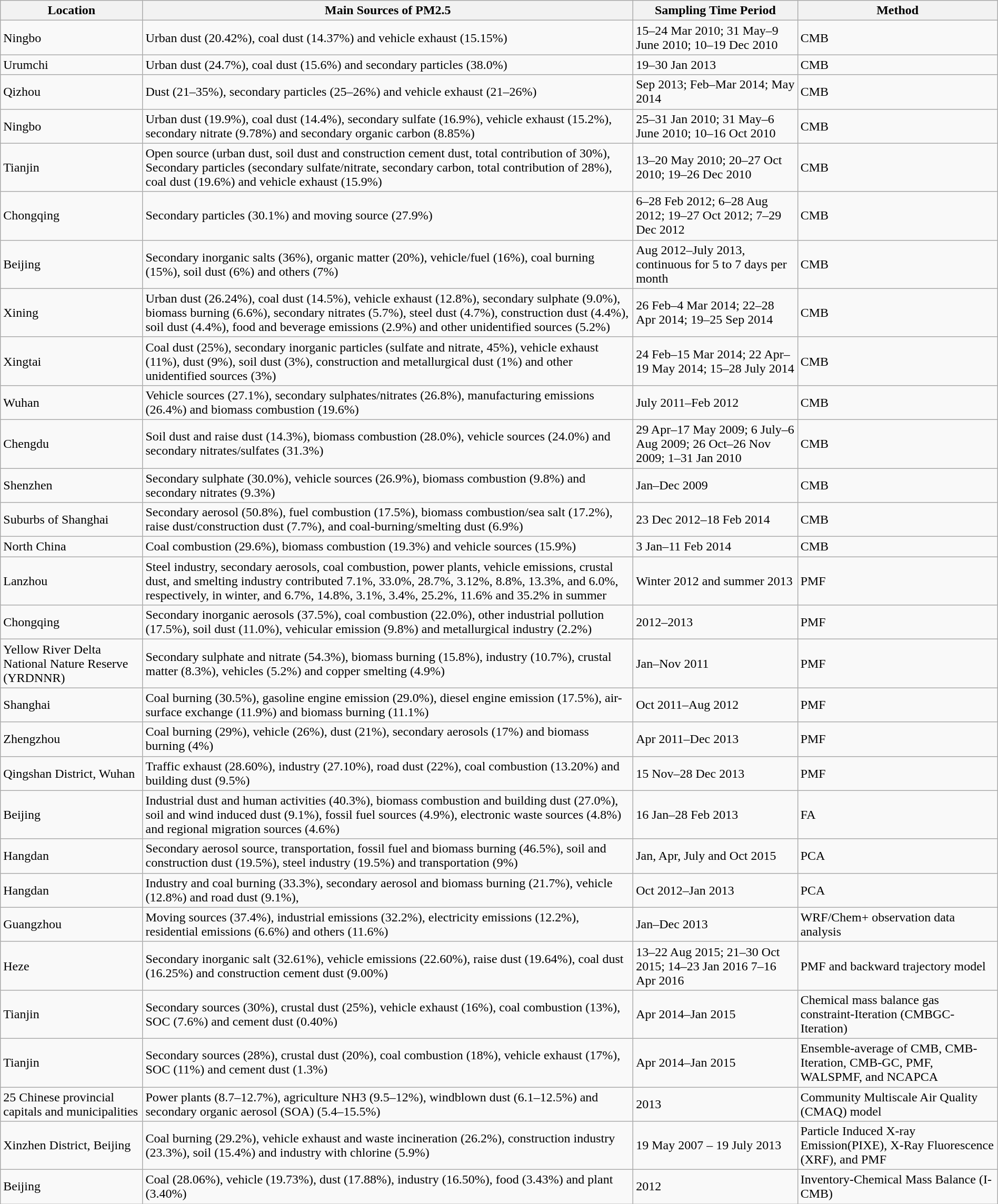<table class="wikitable sortable mw-collapsible mw-collapsed" style="margin-left: auto; margin-right: auto; border: none;">
<tr>
<th>Location</th>
<th>Main Sources of PM2.5</th>
<th>Sampling Time Period</th>
<th>Method</th>
</tr>
<tr>
<td>Ningbo</td>
<td>Urban dust (20.42%), coal dust (14.37%) and vehicle exhaust (15.15%)</td>
<td>15–24 Mar 2010; 31 May–9 June 2010; 10–19 Dec 2010</td>
<td>CMB</td>
</tr>
<tr>
<td>Urumchi</td>
<td>Urban dust (24.7%), coal dust (15.6%) and secondary particles (38.0%)</td>
<td>19–30 Jan 2013</td>
<td>CMB</td>
</tr>
<tr>
<td>Qizhou</td>
<td>Dust (21–35%), secondary particles (25–26%) and vehicle exhaust (21–26%)</td>
<td>Sep 2013; Feb–Mar 2014; May 2014</td>
<td>CMB</td>
</tr>
<tr>
<td>Ningbo</td>
<td>Urban dust (19.9%), coal dust (14.4%), secondary sulfate (16.9%), vehicle exhaust (15.2%), secondary nitrate (9.78%) and secondary organic carbon (8.85%)</td>
<td>25–31 Jan 2010; 31 May–6 June 2010; 10–16 Oct 2010</td>
<td>CMB</td>
</tr>
<tr>
<td>Tianjin</td>
<td>Open source (urban dust, soil dust and construction cement dust, total contribution of 30%), Secondary particles (secondary sulfate/nitrate, secondary carbon, total contribution of 28%), coal dust (19.6%) and vehicle exhaust (15.9%)</td>
<td>13–20 May 2010; 20–27 Oct 2010; 19–26 Dec 2010</td>
<td>CMB</td>
</tr>
<tr>
<td>Chongqing</td>
<td>Secondary particles (30.1%) and moving source (27.9%)</td>
<td>6–28 Feb 2012; 6–28 Aug 2012; 19–27 Oct 2012; 7–29 Dec 2012</td>
<td>CMB</td>
</tr>
<tr>
<td>Beijing</td>
<td>Secondary inorganic salts (36%), organic matter (20%), vehicle/fuel (16%), coal burning (15%), soil dust (6%) and others (7%)</td>
<td>Aug 2012–July 2013, continuous for 5 to 7 days per month</td>
<td>CMB</td>
</tr>
<tr>
<td>Xining</td>
<td>Urban dust (26.24%), coal dust (14.5%), vehicle exhaust (12.8%), secondary sulphate (9.0%), biomass burning (6.6%), secondary nitrates (5.7%), steel dust (4.7%), construction dust (4.4%), soil dust (4.4%), food and beverage emissions (2.9%) and other unidentified sources (5.2%)</td>
<td>26 Feb–4 Mar 2014; 22–28 Apr 2014; 19–25 Sep 2014</td>
<td>CMB</td>
</tr>
<tr>
<td>Xingtai</td>
<td>Coal dust (25%), secondary inorganic particles (sulfate and nitrate, 45%), vehicle exhaust (11%), dust (9%), soil dust (3%), construction and metallurgical dust (1%) and other unidentified sources (3%)</td>
<td>24 Feb–15 Mar 2014; 22 Apr–19 May 2014; 15–28 July 2014</td>
<td>CMB</td>
</tr>
<tr>
<td>Wuhan</td>
<td>Vehicle sources (27.1%), secondary sulphates/nitrates (26.8%), manufacturing emissions (26.4%) and biomass combustion (19.6%)</td>
<td>July 2011–Feb 2012</td>
<td>CMB</td>
</tr>
<tr>
<td>Chengdu</td>
<td>Soil dust and raise dust (14.3%), biomass combustion (28.0%), vehicle sources (24.0%) and secondary nitrates/sulfates (31.3%)</td>
<td>29 Apr–17 May 2009; 6 July–6 Aug 2009; 26 Oct–26 Nov 2009; 1–31 Jan 2010</td>
<td>CMB</td>
</tr>
<tr>
<td>Shenzhen</td>
<td>Secondary sulphate (30.0%), vehicle sources (26.9%), biomass combustion (9.8%) and secondary nitrates (9.3%)</td>
<td>Jan–Dec 2009</td>
<td>CMB</td>
</tr>
<tr>
<td>Suburbs of Shanghai</td>
<td>Secondary aerosol (50.8%), fuel combustion (17.5%), biomass combustion/sea salt (17.2%), raise dust/construction dust (7.7%), and coal-burning/smelting dust (6.9%)</td>
<td>23 Dec 2012–18 Feb 2014</td>
<td>CMB</td>
</tr>
<tr>
<td>North China</td>
<td>Coal combustion (29.6%), biomass combustion (19.3%) and vehicle sources (15.9%)</td>
<td>3 Jan–11 Feb 2014</td>
<td>CMB</td>
</tr>
<tr>
<td>Lanzhou</td>
<td>Steel industry, secondary aerosols, coal combustion, power plants, vehicle emissions, crustal dust, and smelting industry contributed 7.1%, 33.0%, 28.7%, 3.12%, 8.8%, 13.3%, and 6.0%, respectively, in winter, and 6.7%, 14.8%, 3.1%, 3.4%, 25.2%, 11.6% and 35.2% in summer</td>
<td>Winter 2012 and summer 2013</td>
<td>PMF</td>
</tr>
<tr>
<td>Chongqing</td>
<td>Secondary inorganic aerosols (37.5%), coal combustion (22.0%), other industrial pollution (17.5%), soil dust (11.0%), vehicular emission (9.8%) and metallurgical industry (2.2%)</td>
<td>2012–2013</td>
<td>PMF</td>
</tr>
<tr>
<td>Yellow River Delta National Nature Reserve (YRDNNR)</td>
<td>Secondary sulphate and nitrate (54.3%), biomass burning (15.8%), industry (10.7%), crustal matter (8.3%), vehicles (5.2%) and copper smelting (4.9%)</td>
<td>Jan–Nov 2011</td>
<td>PMF</td>
</tr>
<tr>
<td>Shanghai</td>
<td>Coal burning (30.5%), gasoline engine emission (29.0%), diesel engine emission (17.5%), air-surface exchange (11.9%) and biomass burning (11.1%)</td>
<td>Oct 2011–Aug 2012</td>
<td>PMF</td>
</tr>
<tr>
<td>Zhengzhou</td>
<td>Coal burning (29%), vehicle (26%), dust (21%), secondary aerosols (17%) and biomass burning (4%)</td>
<td>Apr 2011–Dec 2013</td>
<td>PMF</td>
</tr>
<tr>
<td>Qingshan District, Wuhan</td>
<td>Traffic exhaust (28.60%), industry (27.10%), road dust (22%), coal combustion (13.20%) and building dust (9.5%)</td>
<td>15 Nov–28 Dec 2013</td>
<td>PMF</td>
</tr>
<tr>
<td>Beijing</td>
<td>Industrial dust and human activities (40.3%), biomass combustion and building dust (27.0%), soil and wind induced dust (9.1%), fossil fuel sources (4.9%), electronic waste sources (4.8%) and regional migration sources (4.6%)</td>
<td>16 Jan–28 Feb 2013</td>
<td>FA</td>
</tr>
<tr>
<td>Hangdan</td>
<td>Secondary aerosol source, transportation, fossil fuel and biomass burning (46.5%), soil and construction dust (19.5%), steel industry (19.5%) and transportation (9%)</td>
<td>Jan, Apr, July and Oct 2015</td>
<td>PCA</td>
</tr>
<tr>
<td>Hangdan</td>
<td>Industry and coal burning (33.3%), secondary aerosol and biomass burning (21.7%), vehicle (12.8%) and road dust (9.1%),</td>
<td>Oct 2012–Jan 2013</td>
<td>PCA</td>
</tr>
<tr>
<td>Guangzhou</td>
<td>Moving sources (37.4%), industrial emissions (32.2%), electricity emissions (12.2%), residential emissions (6.6%) and others (11.6%)</td>
<td>Jan–Dec 2013</td>
<td>WRF/Chem+ observation data analysis</td>
</tr>
<tr>
<td>Heze</td>
<td>Secondary inorganic salt (32.61%), vehicle emissions (22.60%), raise dust (19.64%), coal dust (16.25%) and construction cement dust (9.00%)</td>
<td>13–22 Aug 2015; 21–30 Oct 2015; 14–23 Jan 2016 7–16 Apr 2016</td>
<td>PMF and backward trajectory model</td>
</tr>
<tr>
<td>Tianjin</td>
<td>Secondary sources (30%), crustal dust (25%), vehicle exhaust (16%), coal combustion (13%), SOC (7.6%) and cement dust (0.40%)</td>
<td>Apr 2014–Jan 2015</td>
<td>Chemical mass balance gas constraint-Iteration (CMBGC-Iteration)</td>
</tr>
<tr>
<td>Tianjin</td>
<td>Secondary sources (28%), crustal dust (20%), coal combustion (18%), vehicle exhaust (17%), SOC (11%) and cement dust (1.3%)</td>
<td>Apr 2014–Jan 2015</td>
<td>Ensemble-average of CMB, CMB-Iteration, CMB-GC, PMF, WALSPMF, and NCAPCA</td>
</tr>
<tr>
<td>25 Chinese provincial capitals and municipalities</td>
<td>Power plants (8.7–12.7%), agriculture NH3 (9.5–12%), windblown dust (6.1–12.5%) and secondary organic aerosol (SOA) (5.4–15.5%)</td>
<td>2013</td>
<td>Community Multiscale Air Quality (CMAQ) model</td>
</tr>
<tr>
<td>Xinzhen District, Beijing</td>
<td>Coal burning (29.2%), vehicle exhaust and waste incineration (26.2%), construction industry (23.3%), soil (15.4%) and industry with chlorine (5.9%)</td>
<td>19 May 2007 – 19 July 2013</td>
<td>Particle Induced X-ray Emission(PIXE), X-Ray Fluorescence (XRF), and PMF</td>
</tr>
<tr>
<td>Beijing</td>
<td>Coal (28.06%), vehicle (19.73%), dust (17.88%), industry (16.50%), food (3.43%) and plant (3.40%)</td>
<td>2012</td>
<td>Inventory-Chemical Mass Balance (I-CMB)</td>
</tr>
</table>
